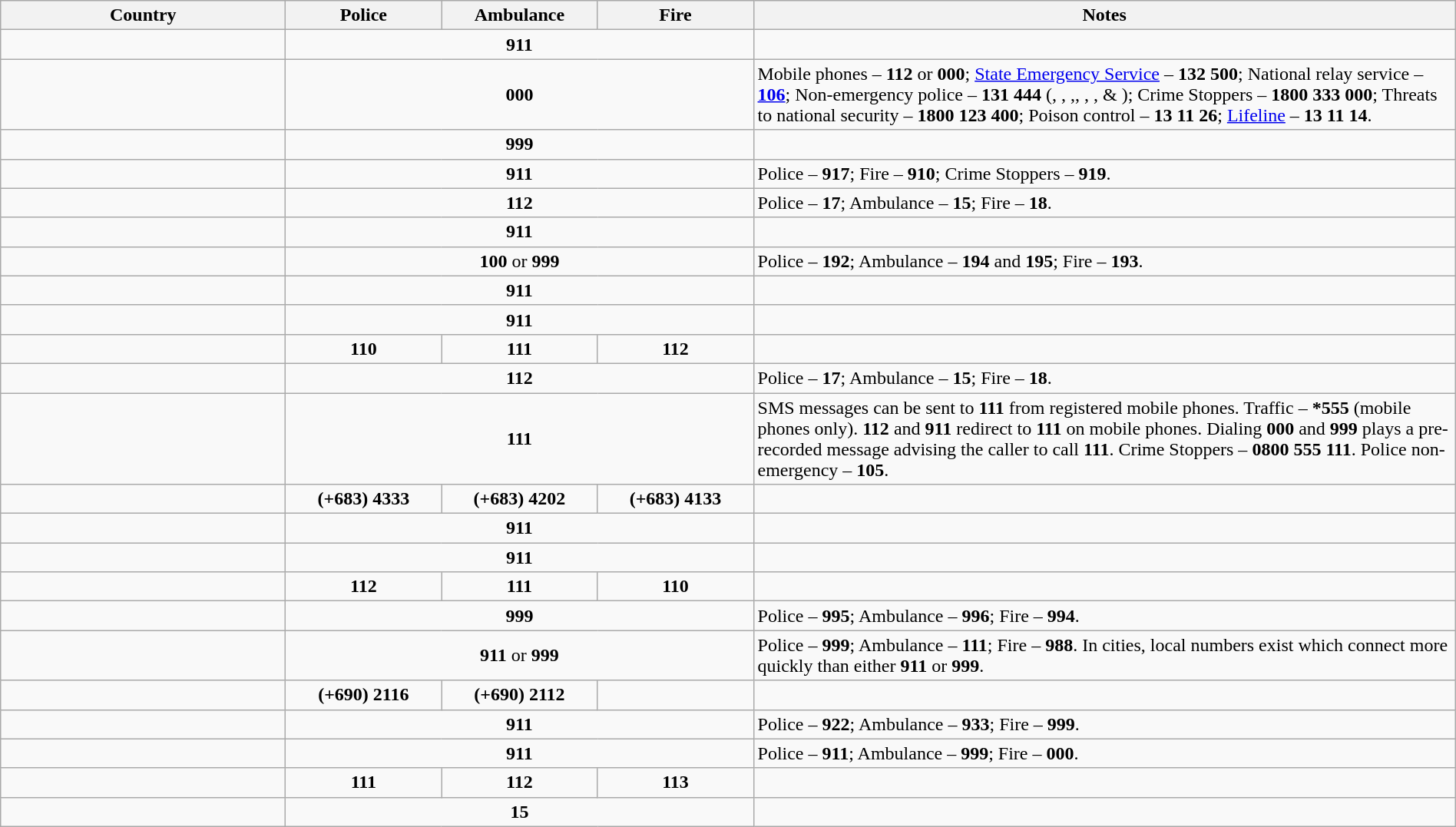<table class="wikitable sortable" style="width: 100%;">
<tr>
<th style="width: 15em;">Country</th>
<th style="width: 8em;">Police</th>
<th style="width: 8em;">Ambulance</th>
<th style="width: 8em;">Fire</th>
<th>Notes</th>
</tr>
<tr>
<td></td>
<td colspan="3" style="text-align: center;"><strong>911</strong></td>
<td></td>
</tr>
<tr>
<td></td>
<td colspan="3" style="text-align: center;"><strong>000</strong></td>
<td>Mobile phones – <strong>112</strong> or <strong>000</strong>; <a href='#'>State Emergency Service</a> – <strong>132 500</strong>; National relay service – <strong><a href='#'>106</a></strong>; Non-emergency police – <strong>131 444</strong> (, , ,, , ,  & ); Crime Stoppers – <strong>1800 333 000</strong>; Threats to national security – <strong>1800 123 400</strong>; Poison control – <strong>13 11 26</strong>; <a href='#'>Lifeline</a> – <strong>13 11 14</strong>.</td>
</tr>
<tr>
<td></td>
<td colspan="3" style="text-align: center;"><strong>999</strong></td>
<td></td>
</tr>
<tr>
<td></td>
<td colspan="3" style="text-align: center;"><strong>911</strong></td>
<td>Police – <strong>917</strong>; Fire – <strong>910</strong>; Crime Stoppers – <strong>919</strong>.</td>
</tr>
<tr>
<td></td>
<td colspan="3" style="text-align: center;"><strong>112</strong></td>
<td>Police – <strong>17</strong>; Ambulance – <strong>15</strong>; Fire – <strong>18</strong>.</td>
</tr>
<tr>
<td></td>
<td colspan="3" style="text-align: center;"><strong>911</strong></td>
<td></td>
</tr>
<tr>
<td></td>
<td colspan="3" style="text-align: center;"><strong>100</strong> or <strong>999</strong></td>
<td>Police – <strong>192</strong>; Ambulance – <strong>194</strong> and <strong>195</strong>; Fire – <strong>193</strong>.</td>
</tr>
<tr>
<td></td>
<td colspan="3" style="text-align: center;"><strong>911</strong></td>
<td></td>
</tr>
<tr>
<td></td>
<td colspan="3" style="text-align: center;"><strong>911</strong></td>
<td></td>
</tr>
<tr>
<td></td>
<td align="center"><strong>110</strong></td>
<td align="center"><strong>111</strong></td>
<td align="center"><strong>112</strong></td>
<td></td>
</tr>
<tr>
<td></td>
<td colspan="3" style="text-align: center;"><strong>112</strong></td>
<td>Police – <strong>17</strong>; Ambulance – <strong>15</strong>; Fire – <strong>18</strong>.</td>
</tr>
<tr>
<td></td>
<td colspan="3" style="text-align: center;"><strong>111</strong></td>
<td>SMS messages can be sent to <strong>111</strong> from registered mobile phones. Traffic – <strong>*555</strong> (mobile phones only). <strong>112</strong> and <strong>911</strong> redirect to <strong>111</strong> on mobile phones. Dialing <strong>000</strong> and <strong>999</strong> plays a pre-recorded message advising the caller to call <strong>111</strong>. Crime Stoppers – <strong>0800 555 111</strong>. Police non-emergency – <strong>105</strong>.</td>
</tr>
<tr>
<td></td>
<td align="center"><strong>(+683) 4333</strong></td>
<td align="center"><strong>(+683) 4202</strong></td>
<td align="center"><strong>(+683) 4133</strong></td>
<td></td>
</tr>
<tr>
<td></td>
<td colspan="3" style="text-align: center;"><strong>911</strong></td>
<td></td>
</tr>
<tr>
<td></td>
<td colspan="3" style="text-align: center;"><strong>911</strong></td>
<td></td>
</tr>
<tr>
<td></td>
<td align="center"><strong>112</strong></td>
<td align="center"><strong>111</strong></td>
<td align="center"><strong>110</strong></td>
<td></td>
</tr>
<tr>
<td></td>
<td colspan="3" style="text-align: center;"><strong>999</strong></td>
<td>Police – <strong>995</strong>; Ambulance – <strong>996</strong>; Fire – <strong>994</strong>.</td>
</tr>
<tr>
<td></td>
<td colspan="3" style="text-align: center;"><strong>911</strong> or <strong>999</strong></td>
<td>Police – <strong>999</strong>; Ambulance – <strong>111</strong>; Fire – <strong>988</strong>. In cities, local numbers exist which connect more quickly than either <strong>911</strong> or <strong>999</strong>.</td>
</tr>
<tr>
<td></td>
<td align="center"><strong>(+690) 2116</strong></td>
<td align="center"><strong>(+690) 2112</strong></td>
<td align="center"></td>
<td></td>
</tr>
<tr>
<td></td>
<td colspan="3" style="text-align: center;"><strong>911</strong></td>
<td>Police – <strong>922</strong>; Ambulance – <strong>933</strong>; Fire – <strong>999</strong>.</td>
</tr>
<tr>
<td></td>
<td colspan="3" style="text-align: center;"><strong>911</strong></td>
<td>Police – <strong>911</strong>; Ambulance – <strong>999</strong>; Fire – <strong>000</strong>.</td>
</tr>
<tr>
<td></td>
<td align="center"><strong>111</strong></td>
<td align="center"><strong>112</strong></td>
<td align="center"><strong>113</strong></td>
<td></td>
</tr>
<tr>
<td></td>
<td colspan="3" style="text-align: center;"><strong>15</strong></td>
<td></td>
</tr>
</table>
